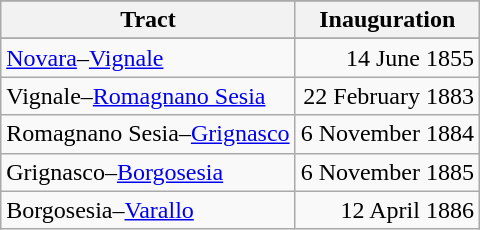<table class="wikitable" style="float:center">
<tr>
</tr>
<tr style="background:#efefef;">
<th>Tract</th>
<th>Inauguration </th>
</tr>
<tr>
</tr>
<tr>
<td align="left"><a href='#'>Novara</a>–<a href='#'>Vignale</a></td>
<td align="right">14 June 1855</td>
</tr>
<tr>
<td align="left">Vignale–<a href='#'>Romagnano Sesia</a></td>
<td align="right">22 February 1883</td>
</tr>
<tr>
<td align="left">Romagnano Sesia–<a href='#'>Grignasco</a></td>
<td align="right">6 November 1884</td>
</tr>
<tr>
<td align="left">Grignasco–<a href='#'>Borgosesia</a></td>
<td align="right">6 November 1885</td>
</tr>
<tr>
<td align="left">Borgosesia–<a href='#'>Varallo</a></td>
<td align="right">12 April 1886</td>
</tr>
</table>
